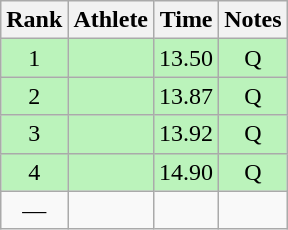<table class="wikitable sortable" style="text-align:center">
<tr>
<th>Rank</th>
<th>Athlete</th>
<th>Time</th>
<th>Notes</th>
</tr>
<tr bgcolor=#bbf3bb>
<td>1</td>
<td align=left></td>
<td>13.50</td>
<td>Q</td>
</tr>
<tr bgcolor=#bbf3bb>
<td>2</td>
<td align=left></td>
<td>13.87</td>
<td>Q</td>
</tr>
<tr bgcolor=#bbf3bb>
<td>3</td>
<td align=left></td>
<td>13.92</td>
<td>Q</td>
</tr>
<tr bgcolor=#bbf3bb>
<td>4</td>
<td align=left></td>
<td>14.90</td>
<td>Q</td>
</tr>
<tr>
<td>—</td>
<td align=left></td>
<td></td>
<td></td>
</tr>
</table>
